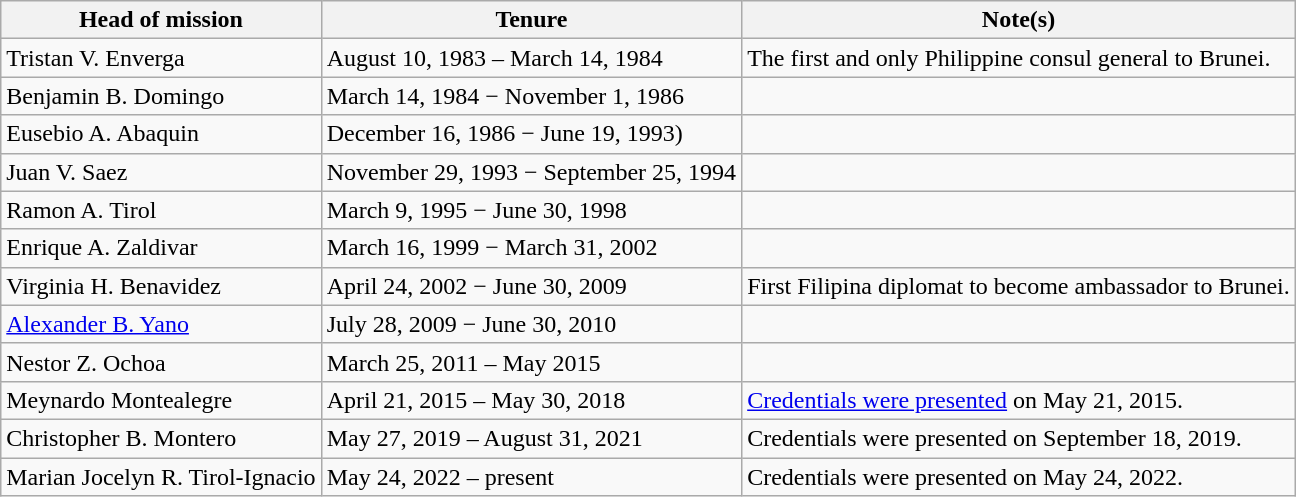<table class=wikitable>
<tr>
<th>Head of mission</th>
<th>Tenure</th>
<th>Note(s)</th>
</tr>
<tr>
<td>Tristan V. Enverga</td>
<td>August 10, 1983 – March 14, 1984</td>
<td>The first and only Philippine consul general to Brunei.</td>
</tr>
<tr>
<td>Benjamin B. Domingo</td>
<td>March 14, 1984 − November 1, 1986</td>
<td></td>
</tr>
<tr>
<td>Eusebio A. Abaquin</td>
<td>December 16, 1986 − June 19, 1993)</td>
<td></td>
</tr>
<tr>
<td>Juan V. Saez</td>
<td>November 29, 1993 − September 25, 1994</td>
<td></td>
</tr>
<tr>
<td>Ramon A. Tirol</td>
<td>March 9, 1995 − June 30, 1998</td>
<td></td>
</tr>
<tr>
<td>Enrique A. Zaldivar</td>
<td>March 16, 1999 − March 31, 2002</td>
<td></td>
</tr>
<tr>
<td>Virginia H. Benavidez</td>
<td>April 24, 2002 − June 30, 2009</td>
<td>First Filipina diplomat to become ambassador to Brunei.</td>
</tr>
<tr>
<td><a href='#'>Alexander B. Yano</a></td>
<td>July 28, 2009 − June 30, 2010</td>
<td></td>
</tr>
<tr>
<td>Nestor Z. Ochoa</td>
<td>March 25, 2011 – May 2015</td>
<td></td>
</tr>
<tr>
<td>Meynardo Montealegre</td>
<td>April 21, 2015 – May 30, 2018</td>
<td><a href='#'>Credentials were presented</a> on May 21, 2015.</td>
</tr>
<tr>
<td>Christopher B. Montero</td>
<td>May 27, 2019 – August 31, 2021</td>
<td>Credentials were presented on September 18, 2019.</td>
</tr>
<tr>
<td>Marian Jocelyn R. Tirol-Ignacio</td>
<td>May 24, 2022 – present</td>
<td>Credentials were presented on May 24, 2022.</td>
</tr>
</table>
